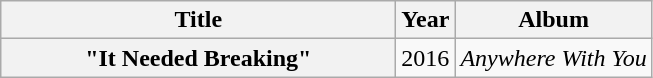<table class="wikitable plainrowheaders" style="text-align:center">
<tr>
<th scope="col" style="width:16em;">Title</th>
<th scope="col">Year</th>
<th scope="col">Album</th>
</tr>
<tr>
<th scope="row">"It Needed Breaking"</th>
<td>2016</td>
<td><em>Anywhere With You</em></td>
</tr>
</table>
